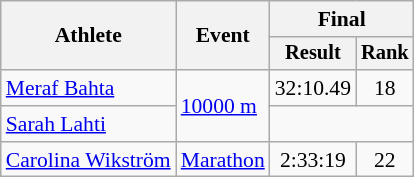<table class="wikitable" style="font-size:90%">
<tr>
<th rowspan="2">Athlete</th>
<th rowspan="2">Event</th>
<th colspan="2">Final</th>
</tr>
<tr style="font-size:95%">
<th>Result</th>
<th>Rank</th>
</tr>
<tr align=center>
<td align=left><a href='#'>Meraf Bahta</a></td>
<td align=left rowspan=2><a href='#'>10000 m</a></td>
<td>32:10.49</td>
<td>18</td>
</tr>
<tr align=center>
<td align=left><a href='#'>Sarah Lahti</a></td>
<td colspan=2></td>
</tr>
<tr align=center>
<td align=left><a href='#'>Carolina Wikström</a></td>
<td align=left><a href='#'>Marathon</a></td>
<td>2:33:19</td>
<td>22</td>
</tr>
</table>
